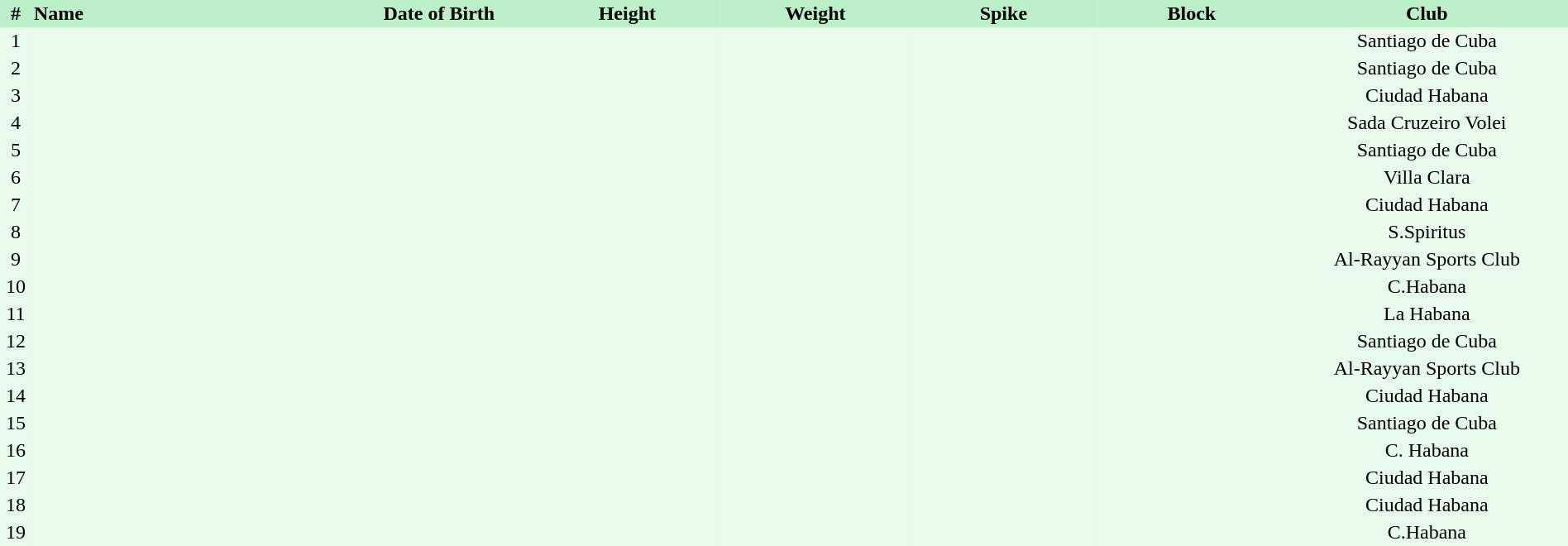<table border=0 cellpadding=2 cellspacing=0  |- bgcolor=#FFECCE style=text-align:center; font-size:90%; width=100%>
<tr bgcolor=#BBF0C9>
<th width=2%>#</th>
<th align=left width=20%>Name</th>
<th width=12%>Date of Birth</th>
<th width=12%>Height</th>
<th width=12%>Weight</th>
<th width=12%>Spike</th>
<th width=12%>Block</th>
<th width=20%>Club</th>
</tr>
<tr bgcolor=#E7FAEC>
<td>1</td>
<td align=left></td>
<td align=right></td>
<td></td>
<td></td>
<td></td>
<td></td>
<td>Santiago de Cuba</td>
</tr>
<tr bgcolor=#E7FAEC>
<td>2</td>
<td align=left></td>
<td align=right></td>
<td></td>
<td></td>
<td></td>
<td></td>
<td>Santiago de Cuba</td>
</tr>
<tr bgcolor=#E7FAEC>
<td>3</td>
<td align=left></td>
<td align=right></td>
<td></td>
<td></td>
<td></td>
<td></td>
<td>Ciudad Habana</td>
</tr>
<tr bgcolor=#E7FAEC>
<td>4</td>
<td align=left></td>
<td align=right></td>
<td></td>
<td></td>
<td></td>
<td></td>
<td>Sada Cruzeiro Volei</td>
</tr>
<tr bgcolor=#E7FAEC>
<td>5</td>
<td align=left></td>
<td align=right></td>
<td></td>
<td></td>
<td></td>
<td></td>
<td>Santiago de Cuba</td>
</tr>
<tr bgcolor=#E7FAEC>
<td>6</td>
<td align=left></td>
<td align=right></td>
<td></td>
<td></td>
<td></td>
<td></td>
<td>Villa Clara</td>
</tr>
<tr bgcolor=#E7FAEC>
<td>7</td>
<td align=left></td>
<td align=right></td>
<td></td>
<td></td>
<td></td>
<td></td>
<td>Ciudad Habana</td>
</tr>
<tr bgcolor=#E7FAEC>
<td>8</td>
<td align=left></td>
<td align=right></td>
<td></td>
<td></td>
<td></td>
<td></td>
<td>S.Spiritus</td>
</tr>
<tr bgcolor=#E7FAEC>
<td>9</td>
<td align=left></td>
<td align=right></td>
<td></td>
<td></td>
<td></td>
<td></td>
<td>Al-Rayyan Sports Club</td>
</tr>
<tr bgcolor=#E7FAEC>
<td>10</td>
<td align=left></td>
<td align=right></td>
<td></td>
<td></td>
<td></td>
<td></td>
<td>C.Habana</td>
</tr>
<tr bgcolor=#E7FAEC>
<td>11</td>
<td align=left></td>
<td align=right></td>
<td></td>
<td></td>
<td></td>
<td></td>
<td>La Habana</td>
</tr>
<tr bgcolor=#E7FAEC>
<td>12</td>
<td align=left></td>
<td align=right></td>
<td></td>
<td></td>
<td></td>
<td></td>
<td>Santiago de Cuba</td>
</tr>
<tr bgcolor=#E7FAEC>
<td>13</td>
<td align=left></td>
<td align=right></td>
<td></td>
<td></td>
<td></td>
<td></td>
<td>Al-Rayyan Sports Club</td>
</tr>
<tr bgcolor=#E7FAEC>
<td>14</td>
<td align=left></td>
<td align=right></td>
<td></td>
<td></td>
<td></td>
<td></td>
<td>Ciudad Habana</td>
</tr>
<tr bgcolor=#E7FAEC>
<td>15</td>
<td align=left></td>
<td align=right></td>
<td></td>
<td></td>
<td></td>
<td></td>
<td>Santiago de Cuba</td>
</tr>
<tr bgcolor=#E7FAEC>
<td>16</td>
<td align=left></td>
<td align=right></td>
<td></td>
<td></td>
<td></td>
<td></td>
<td>C. Habana</td>
</tr>
<tr bgcolor=#E7FAEC>
<td>17</td>
<td align=left></td>
<td align=right></td>
<td></td>
<td></td>
<td></td>
<td></td>
<td>Ciudad Habana</td>
</tr>
<tr bgcolor=#E7FAEC>
<td>18</td>
<td align=left></td>
<td align=right></td>
<td></td>
<td></td>
<td></td>
<td></td>
<td>Ciudad Habana</td>
</tr>
<tr bgcolor=#E7FAEC>
<td>19</td>
<td align=left></td>
<td align=right></td>
<td></td>
<td></td>
<td></td>
<td></td>
<td>C.Habana</td>
</tr>
</table>
